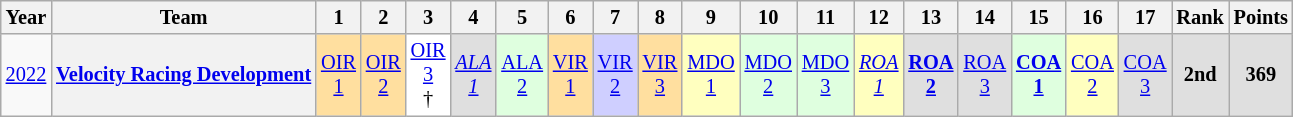<table class="wikitable" style="text-align:center; font-size:85%">
<tr>
<th>Year</th>
<th>Team</th>
<th>1</th>
<th>2</th>
<th>3</th>
<th>4</th>
<th>5</th>
<th>6</th>
<th>7</th>
<th>8</th>
<th>9</th>
<th>10</th>
<th>11</th>
<th>12</th>
<th>13</th>
<th>14</th>
<th>15</th>
<th>16</th>
<th>17</th>
<th>Rank</th>
<th>Points</th>
</tr>
<tr>
<td><a href='#'>2022</a></td>
<th nowrap><a href='#'>Velocity Racing Development</a></th>
<td style="background:#FFDF9F;"><a href='#'>OIR<br>1</a><br></td>
<td style="background:#FFDF9F;"><a href='#'>OIR<br>2</a><br></td>
<td style="background:#FFFFFF;"><a href='#'>OIR<br>3</a><br>†</td>
<td style="background:#DFDFDF;"><em><a href='#'>ALA<br>1</a></em><br></td>
<td style="background:#DFFFDF;"><a href='#'>ALA<br>2</a><br></td>
<td style="background:#FFDF9F;"><a href='#'>VIR<br>1</a><br></td>
<td style="background:#CFCFFF;"><a href='#'>VIR<br>2</a><br></td>
<td style="background:#FFDF9F;"><a href='#'>VIR<br>3</a><br></td>
<td style="background:#FFFFBF;"><a href='#'>MDO<br>1</a><br></td>
<td style="background:#DFFFDF;"><a href='#'>MDO<br>2</a><br></td>
<td style="background:#DFFFDF;"><a href='#'>MDO<br>3</a><br></td>
<td style="background:#FFFFBF;"><em><a href='#'>ROA<br>1</a></em><br></td>
<td style="background:#DFDFDF;"><strong><a href='#'>ROA<br>2</a></strong><br></td>
<td style="background:#DFDFDF;"><a href='#'>ROA<br>3</a><br></td>
<td style="background:#DFFFDF;"><strong><a href='#'>COA<br>1</a></strong><br></td>
<td style="background:#FFFFBF;"><a href='#'>COA<br>2</a><br></td>
<td style="background:#DFDFDF;"><a href='#'>COA<br>3</a><br></td>
<th style="background:#DFDFDF;">2nd</th>
<th style="background:#DFDFDF;">369</th>
</tr>
</table>
